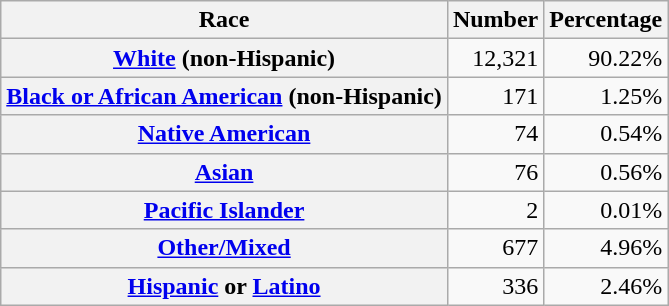<table class="wikitable" style="text-align:right">
<tr>
<th scope="col">Race</th>
<th scope="col">Number</th>
<th scope="col">Percentage</th>
</tr>
<tr>
<th scope="row"><a href='#'>White</a> (non-Hispanic)</th>
<td>12,321</td>
<td>90.22%</td>
</tr>
<tr>
<th scope="row"><a href='#'>Black or African American</a> (non-Hispanic)</th>
<td>171</td>
<td>1.25%</td>
</tr>
<tr>
<th scope="row"><a href='#'>Native American</a></th>
<td>74</td>
<td>0.54%</td>
</tr>
<tr>
<th scope="row"><a href='#'>Asian</a></th>
<td>76</td>
<td>0.56%</td>
</tr>
<tr>
<th scope="row"><a href='#'>Pacific Islander</a></th>
<td>2</td>
<td>0.01%</td>
</tr>
<tr>
<th scope="row"><a href='#'>Other/Mixed</a></th>
<td>677</td>
<td>4.96%</td>
</tr>
<tr>
<th scope="row"><a href='#'>Hispanic</a> or <a href='#'>Latino</a></th>
<td>336</td>
<td>2.46%</td>
</tr>
</table>
